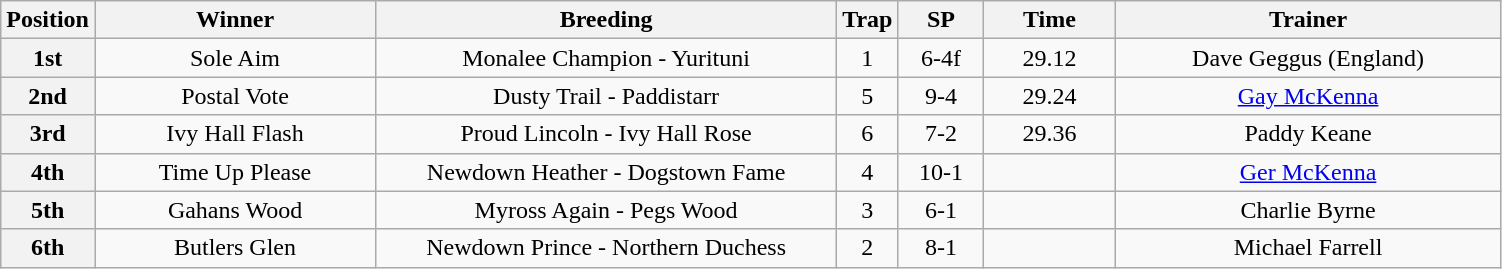<table class="wikitable" style="text-align: center">
<tr>
<th width=30>Position</th>
<th width=180>Winner</th>
<th width=300>Breeding</th>
<th width=30>Trap</th>
<th width=50>SP</th>
<th width=80>Time</th>
<th width=250>Trainer</th>
</tr>
<tr>
<th>1st</th>
<td>Sole Aim</td>
<td>Monalee Champion - Yurituni</td>
<td>1</td>
<td>6-4f</td>
<td>29.12</td>
<td>Dave Geggus (England)</td>
</tr>
<tr>
<th>2nd</th>
<td>Postal Vote</td>
<td>Dusty Trail - Paddistarr</td>
<td>5</td>
<td>9-4</td>
<td>29.24</td>
<td><a href='#'>Gay McKenna</a></td>
</tr>
<tr>
<th>3rd</th>
<td>Ivy Hall Flash</td>
<td>Proud Lincoln - Ivy Hall Rose</td>
<td>6</td>
<td>7-2</td>
<td>29.36</td>
<td>Paddy Keane</td>
</tr>
<tr>
<th>4th</th>
<td>Time Up Please</td>
<td>Newdown Heather - Dogstown Fame</td>
<td>4</td>
<td>10-1</td>
<td></td>
<td><a href='#'>Ger McKenna</a></td>
</tr>
<tr>
<th>5th</th>
<td>Gahans Wood</td>
<td>Myross Again - Pegs Wood</td>
<td>3</td>
<td>6-1</td>
<td></td>
<td>Charlie Byrne</td>
</tr>
<tr>
<th>6th</th>
<td>Butlers Glen</td>
<td>Newdown Prince - Northern Duchess</td>
<td>2</td>
<td>8-1</td>
<td></td>
<td>Michael Farrell</td>
</tr>
</table>
